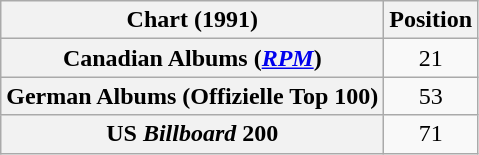<table class="wikitable sortable plainrowheaders" style="text-align:center;">
<tr>
<th scope="col">Chart (1991)</th>
<th scope="col">Position</th>
</tr>
<tr>
<th scope="row">Canadian Albums (<em><a href='#'>RPM</a></em>)</th>
<td>21</td>
</tr>
<tr>
<th scope="row">German Albums (Offizielle Top 100)</th>
<td>53</td>
</tr>
<tr>
<th scope="row">US <em>Billboard</em> 200</th>
<td>71</td>
</tr>
</table>
